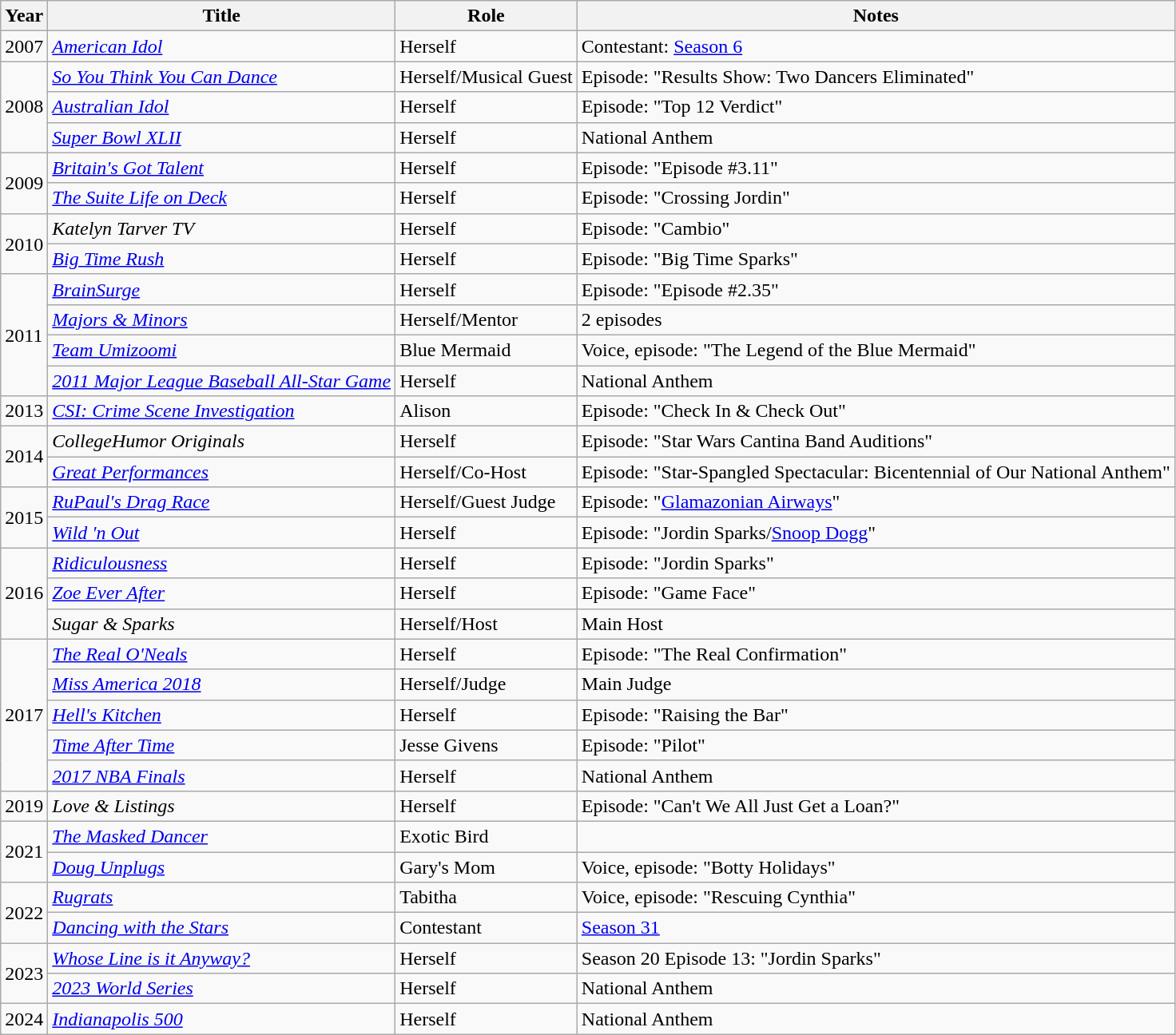<table class="wikitable sortable">
<tr>
<th>Year</th>
<th>Title</th>
<th>Role</th>
<th>Notes</th>
</tr>
<tr>
<td>2007</td>
<td><em><a href='#'>American Idol</a></em></td>
<td>Herself</td>
<td>Contestant: <a href='#'>Season 6</a></td>
</tr>
<tr>
<td rowspan="3">2008</td>
<td><em><a href='#'>So You Think You Can Dance</a></em></td>
<td>Herself/Musical Guest</td>
<td>Episode: "Results Show: Two Dancers Eliminated"</td>
</tr>
<tr>
<td><em><a href='#'>Australian Idol</a></em></td>
<td>Herself</td>
<td>Episode: "Top 12 Verdict"</td>
</tr>
<tr>
<td><em><a href='#'>Super Bowl XLII</a></em></td>
<td>Herself</td>
<td>National Anthem</td>
</tr>
<tr>
<td rowspan="2">2009</td>
<td><em><a href='#'>Britain's Got Talent</a></em></td>
<td>Herself</td>
<td>Episode: "Episode #3.11"</td>
</tr>
<tr>
<td><em><a href='#'>The Suite Life on Deck</a></em></td>
<td>Herself</td>
<td>Episode: "Crossing Jordin"</td>
</tr>
<tr>
<td rowspan="2">2010</td>
<td><em>Katelyn Tarver TV</em></td>
<td>Herself</td>
<td>Episode: "Cambio"</td>
</tr>
<tr>
<td><em><a href='#'>Big Time Rush</a></em></td>
<td>Herself</td>
<td>Episode: "Big Time Sparks"</td>
</tr>
<tr>
<td rowspan="4">2011</td>
<td><em><a href='#'>BrainSurge</a></em></td>
<td>Herself</td>
<td>Episode: "Episode #2.35"</td>
</tr>
<tr>
<td><em><a href='#'>Majors & Minors</a></em></td>
<td>Herself/Mentor</td>
<td>2 episodes</td>
</tr>
<tr>
<td><em><a href='#'>Team Umizoomi</a></em></td>
<td>Blue Mermaid</td>
<td>Voice, episode: "The Legend of the Blue Mermaid"</td>
</tr>
<tr>
<td><em><a href='#'>2011 Major League Baseball All-Star Game</a></em></td>
<td>Herself</td>
<td>National Anthem</td>
</tr>
<tr>
<td>2013</td>
<td><em><a href='#'>CSI: Crime Scene Investigation</a></em></td>
<td>Alison</td>
<td>Episode: "Check In & Check Out"</td>
</tr>
<tr>
<td rowspan="2">2014</td>
<td><em>CollegeHumor Originals</em></td>
<td>Herself</td>
<td>Episode: "Star Wars Cantina Band Auditions"</td>
</tr>
<tr>
<td><em><a href='#'>Great Performances</a></em></td>
<td>Herself/Co-Host</td>
<td>Episode: "Star-Spangled Spectacular: Bicentennial of Our National Anthem"</td>
</tr>
<tr>
<td rowspan="2">2015</td>
<td><em><a href='#'>RuPaul's Drag Race</a></em></td>
<td>Herself/Guest Judge</td>
<td>Episode: "<a href='#'>Glamazonian Airways</a>"</td>
</tr>
<tr>
<td><em><a href='#'>Wild 'n Out</a></em></td>
<td>Herself</td>
<td>Episode: "Jordin Sparks/<a href='#'>Snoop Dogg</a>"</td>
</tr>
<tr>
<td rowspan="3">2016</td>
<td><em><a href='#'>Ridiculousness</a></em></td>
<td>Herself</td>
<td>Episode: "Jordin Sparks"</td>
</tr>
<tr>
<td><em><a href='#'>Zoe Ever After</a></em></td>
<td>Herself</td>
<td>Episode: "Game Face"</td>
</tr>
<tr>
<td><em>Sugar & Sparks</em> </td>
<td>Herself/Host</td>
<td>Main Host</td>
</tr>
<tr>
<td rowspan="5">2017</td>
<td><em><a href='#'>The Real O'Neals</a></em></td>
<td>Herself</td>
<td>Episode: "The Real Confirmation"</td>
</tr>
<tr>
<td><em><a href='#'>Miss America 2018</a></em> </td>
<td>Herself/Judge</td>
<td>Main Judge</td>
</tr>
<tr>
<td><em><a href='#'>Hell's Kitchen</a></em></td>
<td>Herself</td>
<td>Episode: "Raising the Bar"</td>
</tr>
<tr>
<td><em><a href='#'>Time After Time</a></em> </td>
<td>Jesse Givens</td>
<td>Episode: "Pilot"</td>
</tr>
<tr>
<td><em><a href='#'>2017 NBA Finals</a></em></td>
<td>Herself</td>
<td>National Anthem</td>
</tr>
<tr>
<td>2019</td>
<td><em>Love & Listings</em></td>
<td>Herself</td>
<td>Episode: "Can't We All Just Get a Loan?"</td>
</tr>
<tr>
<td rowspan="2">2021</td>
<td><em><a href='#'>The Masked Dancer</a></em></td>
<td>Exotic Bird</td>
<td></td>
</tr>
<tr>
<td><em><a href='#'>Doug Unplugs</a></em></td>
<td>Gary's Mom</td>
<td>Voice, episode: "Botty Holidays"</td>
</tr>
<tr>
<td rowspan="2">2022</td>
<td><em><a href='#'>Rugrats</a></em></td>
<td>Tabitha</td>
<td>Voice, episode: "Rescuing Cynthia"</td>
</tr>
<tr>
<td><em><a href='#'>Dancing with the Stars</a></em></td>
<td>Contestant</td>
<td><a href='#'>Season 31</a></td>
</tr>
<tr>
<td rowspan="2">2023</td>
<td><em><a href='#'>Whose Line is it Anyway?</a></em></td>
<td>Herself</td>
<td>Season 20 Episode 13: "Jordin Sparks"</td>
</tr>
<tr>
<td><em><a href='#'>2023 World Series</a></em></td>
<td>Herself</td>
<td>National Anthem</td>
</tr>
<tr>
<td>2024</td>
<td><em><a href='#'>Indianapolis 500</a></em></td>
<td>Herself</td>
<td>National Anthem</td>
</tr>
</table>
